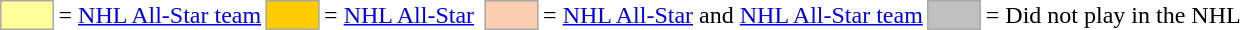<table>
<tr>
<td style="background-color:#FFFF99; border:1px solid #aaaaaa; width:2em;"></td>
<td>= <a href='#'>NHL All-Star team</a></td>
<td style="background-color:#FFCC00; border:1px solid #aaaaaa; width:2em;"></td>
<td>= <a href='#'>NHL All-Star</a></td>
<td></td>
<td style="background-color:#FBCEB1; border:1px solid #aaaaaa; width:2em;"></td>
<td>= <a href='#'>NHL All-Star</a>  and <a href='#'>NHL All-Star team</a></td>
<td style="background-color:#C0C0C0; border:1px solid #aaaaaa; width:2em;"></td>
<td>= Did not play in the NHL</td>
</tr>
</table>
